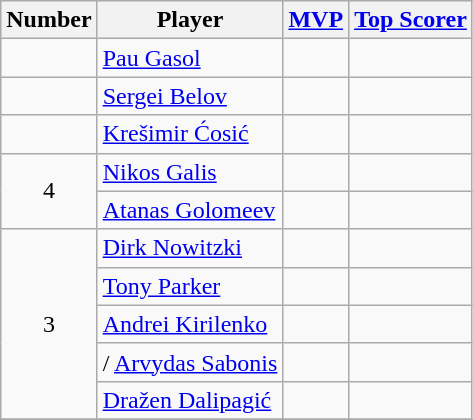<table class=wikitable>
<tr>
<th>Number</th>
<th>Player</th>
<th><a href='#'>MVP</a></th>
<th><a href='#'>Top Scorer</a></th>
</tr>
<tr align=left>
<td></td>
<td> <a href='#'>Pau Gasol</a></td>
<td></td>
<td></td>
</tr>
<tr align=left>
<td></td>
<td> <a href='#'>Sergei Belov</a></td>
<td></td>
<td></td>
</tr>
<tr align=left>
<td></td>
<td> <a href='#'>Krešimir Ćosić</a></td>
<td></td>
<td></td>
</tr>
<tr align=left>
<td rowspan=2 style="text-align:center;">4</td>
<td> <a href='#'>Nikos Galis</a></td>
<td></td>
<td></td>
</tr>
<tr align=left>
<td> <a href='#'>Atanas Golomeev</a></td>
<td></td>
<td></td>
</tr>
<tr align=left>
<td rowspan=5 style="text-align:center;">3</td>
<td> <a href='#'>Dirk Nowitzki</a></td>
<td></td>
<td></td>
</tr>
<tr align=left>
<td> <a href='#'>Tony Parker</a></td>
<td></td>
<td></td>
</tr>
<tr align=left>
<td> <a href='#'>Andrei Kirilenko</a></td>
<td></td>
<td></td>
</tr>
<tr align=left>
<td>/ <a href='#'>Arvydas Sabonis</a></td>
<td></td>
<td></td>
</tr>
<tr align=left>
<td> <a href='#'>Dražen Dalipagić</a></td>
<td></td>
<td></td>
</tr>
<tr>
</tr>
</table>
